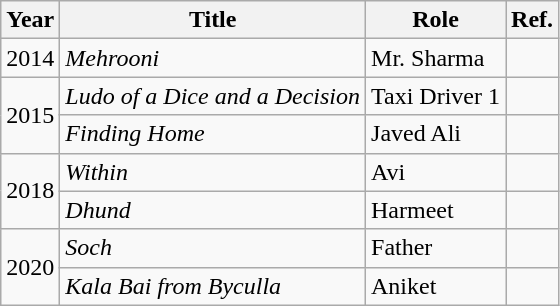<table class="wikitable">
<tr>
<th>Year</th>
<th>Title</th>
<th>Role</th>
<th>Ref.</th>
</tr>
<tr>
<td>2014</td>
<td><em>Mehrooni</em></td>
<td>Mr. Sharma</td>
<td></td>
</tr>
<tr>
<td rowspan="2">2015</td>
<td><em>Ludo of a Dice and a Decision</em></td>
<td>Taxi Driver 1</td>
<td></td>
</tr>
<tr>
<td><em>Finding Home</em></td>
<td>Javed Ali</td>
<td></td>
</tr>
<tr>
<td rowspan="2">2018</td>
<td><em>Within</em></td>
<td>Avi</td>
<td></td>
</tr>
<tr>
<td><em>Dhund</em></td>
<td>Harmeet</td>
<td></td>
</tr>
<tr>
<td rowspan="2">2020</td>
<td><em>Soch</em></td>
<td>Father</td>
<td></td>
</tr>
<tr>
<td><em>Kala Bai from Byculla</em></td>
<td>Aniket</td>
<td></td>
</tr>
</table>
